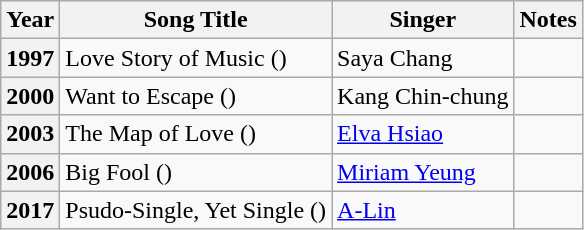<table class="wikitable plainrowheaders sortable">
<tr>
<th>Year</th>
<th>Song Title</th>
<th>Singer</th>
<th>Notes</th>
</tr>
<tr>
<th scope="row">1997</th>
<td>Love Story of Music ()</td>
<td>Saya Chang</td>
<td></td>
</tr>
<tr>
<th scope="row">2000</th>
<td>Want to Escape ()</td>
<td>Kang Chin-chung</td>
<td></td>
</tr>
<tr>
<th scope="row">2003</th>
<td>The Map of Love ()</td>
<td><a href='#'>Elva Hsiao</a></td>
<td></td>
</tr>
<tr>
<th scope="row">2006</th>
<td>Big Fool ()</td>
<td><a href='#'>Miriam Yeung</a></td>
<td></td>
</tr>
<tr>
<th scope="row">2017</th>
<td>Psudo-Single, Yet Single ()</td>
<td><a href='#'>A-Lin</a></td>
<td></td>
</tr>
</table>
